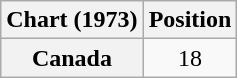<table class="wikitable plainrowheaders" style="text-align:center">
<tr>
<th scope="col">Chart (1973)</th>
<th scope="col">Position</th>
</tr>
<tr>
<th scope="row">Canada</th>
<td>18</td>
</tr>
</table>
